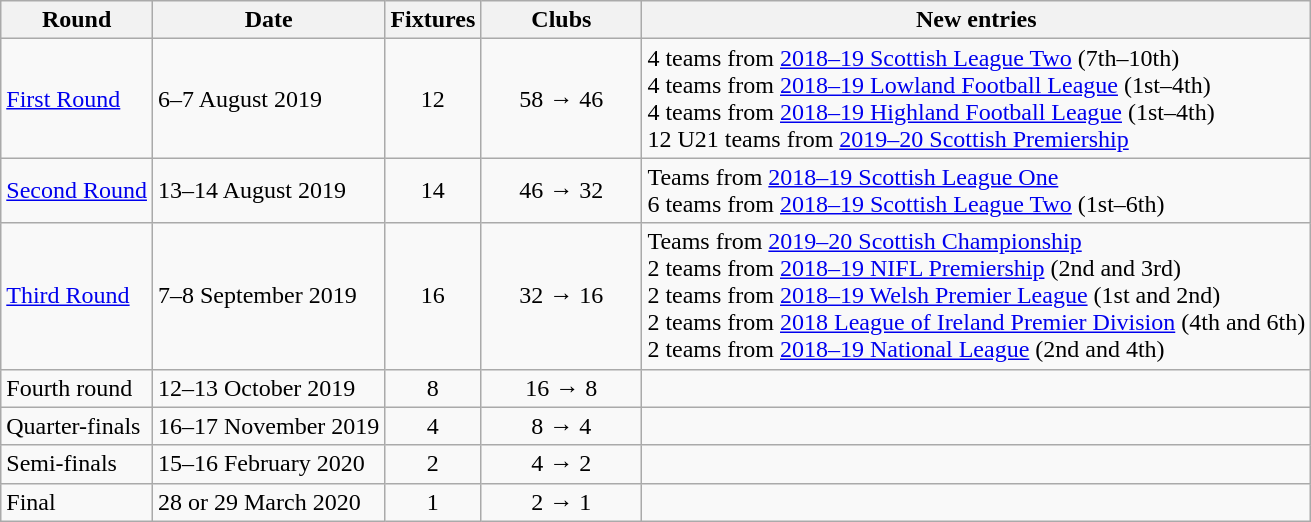<table class="wikitable">
<tr>
<th>Round</th>
<th>Date</th>
<th>Fixtures</th>
<th width=100>Clubs</th>
<th>New entries</th>
</tr>
<tr align=center>
<td align=left><a href='#'>First Round</a></td>
<td align=left>6–7 August 2019</td>
<td>12</td>
<td>58 → 46</td>
<td align=left>4 teams from <a href='#'>2018–19 Scottish League Two</a> (7th–10th)<br>4 teams from <a href='#'>2018–19 Lowland Football League</a> (1st–4th)<br>4 teams from <a href='#'>2018–19 Highland Football League</a> (1st–4th)<br>12 U21 teams from <a href='#'>2019–20 Scottish Premiership</a></td>
</tr>
<tr align=center>
<td align=left><a href='#'>Second Round</a></td>
<td align=left>13–14 August 2019</td>
<td>14</td>
<td>46 → 32</td>
<td align=left>Teams from <a href='#'>2018–19 Scottish League One</a><br>6 teams from <a href='#'>2018–19 Scottish League Two</a> (1st–6th)</td>
</tr>
<tr align=center>
<td align=left><a href='#'>Third Round</a></td>
<td align=left>7–8 September 2019</td>
<td>16</td>
<td>32 → 16</td>
<td align=left>Teams from <a href='#'>2019–20 Scottish Championship</a><br>2 teams from <a href='#'>2018–19 NIFL Premiership</a> (2nd and 3rd)<br>2 teams from <a href='#'>2018–19 Welsh Premier League</a> (1st and 2nd)<br>2 teams from <a href='#'>2018 League of Ireland Premier Division</a>  (4th and 6th) <br> 2 teams from <a href='#'>2018–19 National League</a> (2nd and 4th)</td>
</tr>
<tr align=center>
<td align=left>Fourth round</td>
<td align=left>12–13 October 2019</td>
<td>8</td>
<td>16 → 8</td>
<td></td>
</tr>
<tr align=center>
<td align=left>Quarter-finals</td>
<td align=left>16–17 November 2019</td>
<td>4</td>
<td>8 → 4</td>
<td></td>
</tr>
<tr align=center>
<td align=left>Semi-finals</td>
<td align=left>15–16 February 2020</td>
<td>2</td>
<td>4 → 2</td>
<td></td>
</tr>
<tr align=center>
<td align=left>Final</td>
<td align=left>28 or 29 March 2020</td>
<td>1</td>
<td>2 → 1</td>
<td></td>
</tr>
</table>
